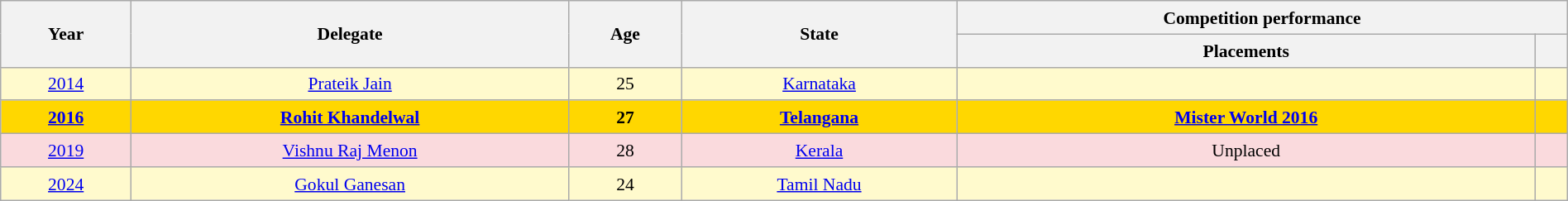<table class="wikitable" style="text-align:center; line-height:20px; font-size:90%; width:100%;">
<tr>
<th rowspan="2">Year</th>
<th rowspan="2">Delegate</th>
<th rowspan="2">Age</th>
<th rowspan="2">State</th>
<th colspan="2">Competition performance</th>
</tr>
<tr>
<th>Placements</th>
<th></th>
</tr>
<tr style="background-color:#FFFACD;">
<td><a href='#'>2014</a></td>
<td><a href='#'>Prateik Jain</a></td>
<td>25</td>
<td><a href='#'>Karnataka</a></td>
<td></td>
<td style="background:;"></td>
</tr>
<tr style="background-color:gold; font-weight: bold">
<td><a href='#'>2016</a></td>
<td><a href='#'>Rohit Khandelwal</a></td>
<td>27</td>
<td><a href='#'>Telangana</a></td>
<td><a href='#'>Mister World 2016</a></td>
<td style="background:;"></td>
</tr>
<tr style="background-color:#FADADD;">
<td><a href='#'>2019</a></td>
<td><a href='#'>Vishnu Raj Menon</a></td>
<td>28</td>
<td><a href='#'>Kerala</a></td>
<td>Unplaced</td>
<td style="background:;"></td>
</tr>
<tr style="background-color:#FFFACD;">
<td><a href='#'>2024</a></td>
<td><a href='#'>Gokul Ganesan</a></td>
<td>24</td>
<td><a href='#'>Tamil Nadu</a></td>
<td></td>
<td style="background:;"></td>
</tr>
</table>
